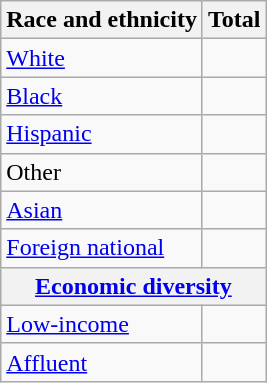<table class="wikitable floatright sortable collapsible"; text-align:right; font-size:80%;">
<tr>
<th>Race and ethnicity</th>
<th colspan="2" data-sort-type=number>Total</th>
</tr>
<tr>
<td><a href='#'>White</a></td>
<td align=right></td>
</tr>
<tr>
<td><a href='#'>Black</a></td>
<td align=right></td>
</tr>
<tr>
<td><a href='#'>Hispanic</a></td>
<td align=right></td>
</tr>
<tr>
<td>Other</td>
<td align=right></td>
</tr>
<tr>
<td><a href='#'>Asian</a></td>
<td align=right></td>
</tr>
<tr>
<td><a href='#'>Foreign national</a></td>
<td align=right></td>
</tr>
<tr>
<th colspan="4" data-sort-type=number><a href='#'>Economic diversity</a></th>
</tr>
<tr>
<td><a href='#'>Low-income</a></td>
<td align=right></td>
</tr>
<tr>
<td><a href='#'>Affluent</a></td>
<td align=right></td>
</tr>
</table>
